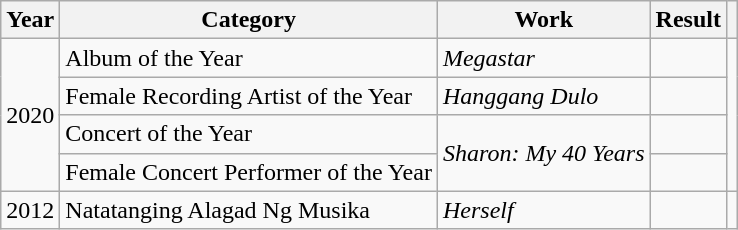<table class="wikitable sortable">
<tr>
<th>Year</th>
<th>Category</th>
<th>Work</th>
<th>Result</th>
<th></th>
</tr>
<tr>
<td rowspan="4">2020</td>
<td>Album of the Year</td>
<td><em>Megastar</em></td>
<td></td>
<td rowspan="4"></td>
</tr>
<tr>
<td>Female Recording Artist of the Year</td>
<td><em>Hanggang Dulo</em></td>
<td></td>
</tr>
<tr>
<td>Concert of the Year</td>
<td rowspan="2"><em>Sharon: My 40 Years</em></td>
<td></td>
</tr>
<tr>
<td>Female Concert Performer of the Year</td>
<td></td>
</tr>
<tr>
<td>2012</td>
<td>Natatanging Alagad Ng Musika</td>
<td><em>Herself</em></td>
<td></td>
<td></td>
</tr>
</table>
